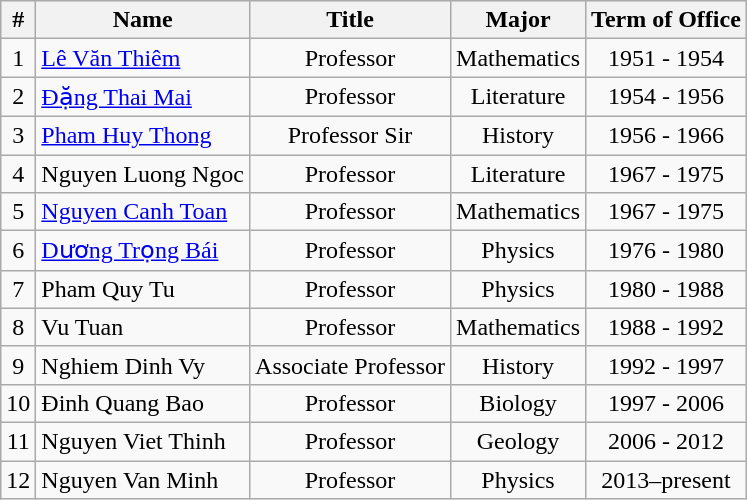<table class="wikitable">
<tr align=center bgcolor=#EFEFEF>
<th>#</th>
<th>Name</th>
<th>Title</th>
<th>Major</th>
<th>Term of Office</th>
</tr>
<tr align=center>
<td>1</td>
<td align=left><a href='#'>Lê Văn Thiêm</a></td>
<td>Professor</td>
<td>Mathematics</td>
<td>1951 - 1954</td>
</tr>
<tr align=center>
<td>2</td>
<td align=left><a href='#'>Đặng Thai Mai</a></td>
<td>Professor</td>
<td>Literature</td>
<td>1954 - 1956</td>
</tr>
<tr align=center>
<td>3</td>
<td align=left><a href='#'>Pham Huy Thong</a></td>
<td>Professor Sir</td>
<td>History</td>
<td>1956 - 1966</td>
</tr>
<tr align=center>
<td>4</td>
<td align=left>Nguyen Luong Ngoc</td>
<td>Professor</td>
<td>Literature</td>
<td>1967 - 1975</td>
</tr>
<tr align=center>
<td>5</td>
<td align=left><a href='#'>Nguyen Canh Toan</a></td>
<td>Professor</td>
<td>Mathematics</td>
<td>1967 - 1975</td>
</tr>
<tr align=center>
<td>6</td>
<td align=left><a href='#'>Dương Trọng Bái</a></td>
<td>Professor</td>
<td>Physics</td>
<td>1976 - 1980</td>
</tr>
<tr align=center>
<td>7</td>
<td align=left>Pham Quy Tu</td>
<td>Professor</td>
<td>Physics</td>
<td>1980 - 1988</td>
</tr>
<tr align=center>
<td>8</td>
<td align=left>Vu Tuan</td>
<td>Professor</td>
<td>Mathematics</td>
<td>1988 - 1992</td>
</tr>
<tr align=center>
<td>9</td>
<td align=left>Nghiem Dinh Vy</td>
<td>Associate Professor</td>
<td>History</td>
<td>1992 - 1997</td>
</tr>
<tr align=center>
<td>10</td>
<td align=left>Đinh Quang Bao</td>
<td>Professor</td>
<td>Biology</td>
<td>1997 - 2006</td>
</tr>
<tr align=center>
<td>11</td>
<td align=left>Nguyen Viet Thinh</td>
<td>Professor</td>
<td>Geology</td>
<td>2006 - 2012</td>
</tr>
<tr align=center>
<td>12</td>
<td align=left>Nguyen Van Minh</td>
<td>Professor</td>
<td>Physics</td>
<td>2013–present</td>
</tr>
</table>
